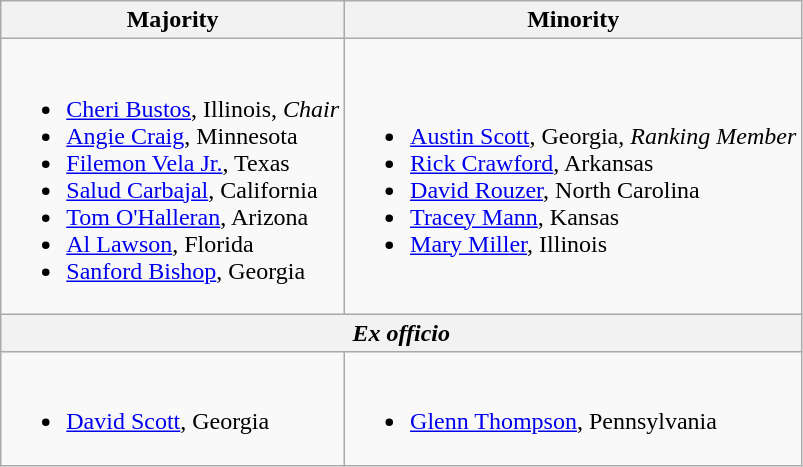<table class=wikitable>
<tr>
<th>Majority</th>
<th>Minority</th>
</tr>
<tr>
<td><br><ul><li><a href='#'>Cheri Bustos</a>, Illinois, <em>Chair</em></li><li><a href='#'>Angie Craig</a>, Minnesota</li><li><a href='#'>Filemon Vela Jr.</a>, Texas</li><li><a href='#'>Salud Carbajal</a>, California</li><li><a href='#'>Tom O'Halleran</a>, Arizona</li><li><a href='#'>Al Lawson</a>, Florida</li><li><a href='#'>Sanford Bishop</a>, Georgia</li></ul></td>
<td><br><ul><li><a href='#'>Austin Scott</a>, Georgia, <em>Ranking Member</em></li><li><a href='#'>Rick Crawford</a>, Arkansas</li><li><a href='#'>David Rouzer</a>, North Carolina</li><li><a href='#'>Tracey Mann</a>, Kansas</li><li><a href='#'>Mary Miller</a>, Illinois</li></ul></td>
</tr>
<tr>
<th colspan=2><em>Ex officio</em></th>
</tr>
<tr>
<td><br><ul><li><a href='#'>David Scott</a>, Georgia</li></ul></td>
<td><br><ul><li><a href='#'>Glenn Thompson</a>, Pennsylvania</li></ul></td>
</tr>
</table>
